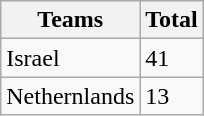<table class="wikitable">
<tr>
<th>Teams</th>
<th>Total</th>
</tr>
<tr>
<td>Israel</td>
<td>41</td>
</tr>
<tr>
<td>Nethernlands</td>
<td>13</td>
</tr>
</table>
